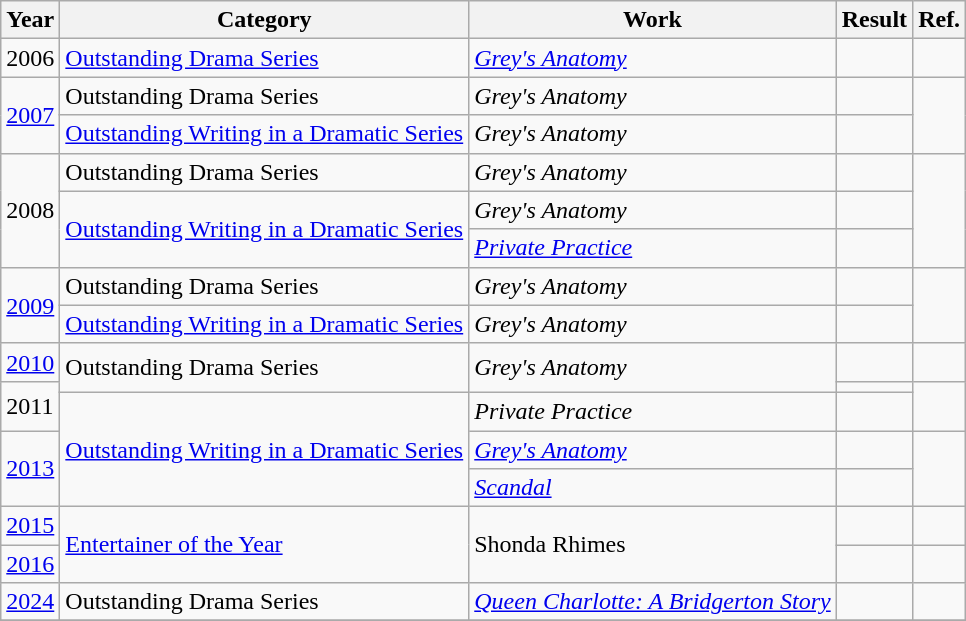<table class="wikitable">
<tr>
<th>Year</th>
<th>Category</th>
<th>Work</th>
<th>Result</th>
<th>Ref.</th>
</tr>
<tr>
<td>2006</td>
<td rowspan="1"><a href='#'>Outstanding Drama Series</a></td>
<td rowspan="1"><em><a href='#'>Grey's Anatomy</a></em></td>
<td></td>
<td></td>
</tr>
<tr>
<td rowspan="2"><a href='#'>2007</a></td>
<td>Outstanding Drama Series</td>
<td><em>Grey's Anatomy</em></td>
<td></td>
<td rowspan="2"></td>
</tr>
<tr>
<td><a href='#'>Outstanding Writing in a Dramatic Series</a></td>
<td><em>Grey's Anatomy</em> </td>
<td></td>
</tr>
<tr>
<td rowspan="3">2008</td>
<td>Outstanding Drama Series</td>
<td><em>Grey's Anatomy</em></td>
<td></td>
<td rowspan="3"></td>
</tr>
<tr>
<td rowspan="2"><a href='#'>Outstanding Writing in a Dramatic Series</a></td>
<td><em>Grey's Anatomy</em> </td>
<td></td>
</tr>
<tr>
<td><em><a href='#'>Private Practice</a></em> </td>
<td></td>
</tr>
<tr>
<td rowspan="2"><a href='#'>2009</a></td>
<td>Outstanding Drama Series</td>
<td><em>Grey's Anatomy</em></td>
<td></td>
<td rowspan="2"></td>
</tr>
<tr>
<td><a href='#'>Outstanding Writing in a Dramatic Series</a></td>
<td><em>Grey's Anatomy</em> </td>
<td></td>
</tr>
<tr>
<td><a href='#'>2010</a></td>
<td rowspan="2">Outstanding Drama Series</td>
<td rowspan="2"><em>Grey's Anatomy</em></td>
<td></td>
<td></td>
</tr>
<tr>
<td rowspan="2">2011</td>
<td></td>
<td rowspan="2"></td>
</tr>
<tr>
<td rowspan="3"><a href='#'>Outstanding Writing in a Dramatic Series</a></td>
<td><em>Private Practice</em> </td>
<td></td>
</tr>
<tr>
<td rowspan="2"><a href='#'>2013</a></td>
<td><em><a href='#'>Grey's Anatomy</a></em> </td>
<td></td>
<td rowspan="2"></td>
</tr>
<tr>
<td><em><a href='#'>Scandal</a></em> </td>
<td></td>
</tr>
<tr>
<td><a href='#'>2015</a></td>
<td rowspan="2"><a href='#'>Entertainer of the Year</a></td>
<td rowspan="2">Shonda Rhimes</td>
<td></td>
<td></td>
</tr>
<tr>
<td><a href='#'>2016</a></td>
<td></td>
<td></td>
</tr>
<tr>
<td><a href='#'>2024</a></td>
<td>Outstanding Drama Series</td>
<td><em><a href='#'>Queen Charlotte: A Bridgerton Story</a></em></td>
<td></td>
<td></td>
</tr>
<tr>
</tr>
</table>
